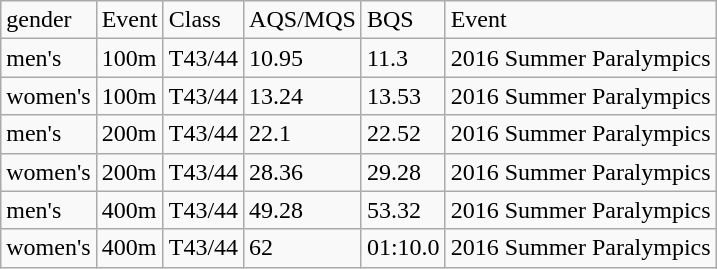<table class="wikitable">
<tr>
<td>gender</td>
<td>Event</td>
<td>Class</td>
<td>AQS/MQS</td>
<td>BQS</td>
<td>Event</td>
</tr>
<tr>
<td>men's</td>
<td>100m</td>
<td>T43/44</td>
<td>10.95</td>
<td>11.3</td>
<td>2016 Summer Paralympics</td>
</tr>
<tr>
<td>women's</td>
<td>100m</td>
<td>T43/44</td>
<td>13.24</td>
<td>13.53</td>
<td>2016 Summer Paralympics</td>
</tr>
<tr>
<td>men's</td>
<td>200m</td>
<td>T43/44</td>
<td>22.1</td>
<td>22.52</td>
<td>2016 Summer Paralympics</td>
</tr>
<tr>
<td>women's</td>
<td>200m</td>
<td>T43/44</td>
<td>28.36</td>
<td>29.28</td>
<td>2016 Summer Paralympics</td>
</tr>
<tr>
<td>men's</td>
<td>400m</td>
<td>T43/44</td>
<td>49.28</td>
<td>53.32</td>
<td>2016 Summer Paralympics</td>
</tr>
<tr>
<td>women's</td>
<td>400m</td>
<td>T43/44</td>
<td>62</td>
<td>01:10.0</td>
<td>2016 Summer Paralympics</td>
</tr>
</table>
